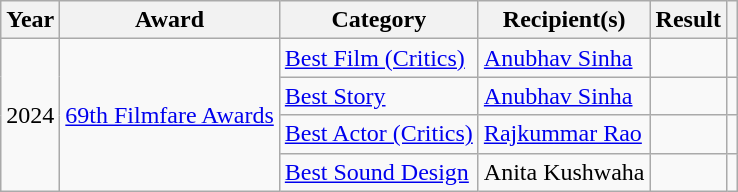<table class="wikitable sortable"">
<tr>
<th>Year</th>
<th>Award</th>
<th>Category</th>
<th>Recipient(s)</th>
<th>Result</th>
<th class="unsortable"></th>
</tr>
<tr>
<td rowspan="4">2024</td>
<td rowspan="4"><a href='#'>69th Filmfare Awards</a></td>
<td><a href='#'>Best Film (Critics)</a></td>
<td><a href='#'>Anubhav Sinha</a></td>
<td></td>
</tr>
<tr>
<td><a href='#'>Best Story</a></td>
<td><a href='#'>Anubhav Sinha</a></td>
<td></td>
<td></td>
</tr>
<tr>
<td><a href='#'>Best Actor (Critics)</a></td>
<td><a href='#'>Rajkummar Rao</a></td>
<td></td>
<td></td>
</tr>
<tr>
<td><a href='#'>Best Sound Design</a></td>
<td>Anita Kushwaha</td>
<td></td>
</tr>
</table>
